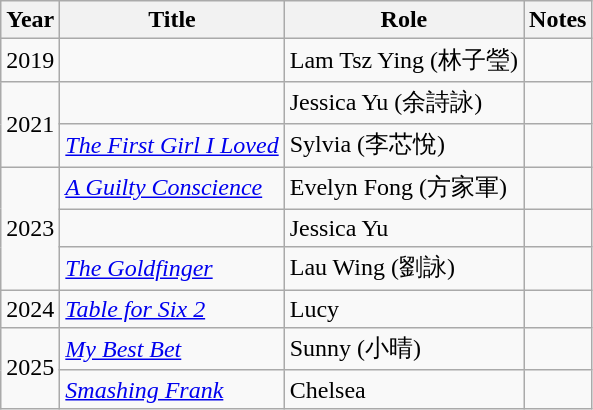<table class="wikitable">
<tr>
<th>Year</th>
<th>Title</th>
<th>Role</th>
<th>Notes</th>
</tr>
<tr>
<td>2019</td>
<td><em></em></td>
<td>Lam Tsz Ying (林子瑩)</td>
<td></td>
</tr>
<tr>
<td rowspan="2">2021</td>
<td><em></em></td>
<td>Jessica Yu (余詩詠)</td>
<td></td>
</tr>
<tr>
<td><em><a href='#'>The First Girl I Loved</a></em></td>
<td>Sylvia (李芯悅)</td>
<td></td>
</tr>
<tr>
<td rowspan="3">2023</td>
<td><em><a href='#'>A Guilty Conscience</a></em></td>
<td>Evelyn Fong (方家軍)</td>
<td></td>
</tr>
<tr>
<td><em></em></td>
<td>Jessica Yu</td>
<td></td>
</tr>
<tr>
<td><em><a href='#'>The Goldfinger</a></em></td>
<td>Lau Wing (劉詠)</td>
<td></td>
</tr>
<tr>
<td>2024</td>
<td><em><a href='#'>Table for Six 2</a></em></td>
<td>Lucy</td>
<td></td>
</tr>
<tr>
<td rowspan="2">2025</td>
<td><em><a href='#'>My Best Bet</a></em></td>
<td>Sunny (小晴)</td>
<td></td>
</tr>
<tr>
<td><em><a href='#'>Smashing Frank</a></em></td>
<td>Chelsea</td>
<td></td>
</tr>
</table>
